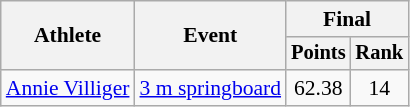<table class="wikitable" style="font-size:90%;">
<tr>
<th rowspan=2>Athlete</th>
<th rowspan=2>Event</th>
<th colspan=2>Final</th>
</tr>
<tr style="font-size:95%">
<th>Points</th>
<th>Rank</th>
</tr>
<tr align=center>
<td align=left><a href='#'>Annie Villiger</a></td>
<td align=left><a href='#'>3 m springboard</a></td>
<td>62.38</td>
<td>14</td>
</tr>
</table>
